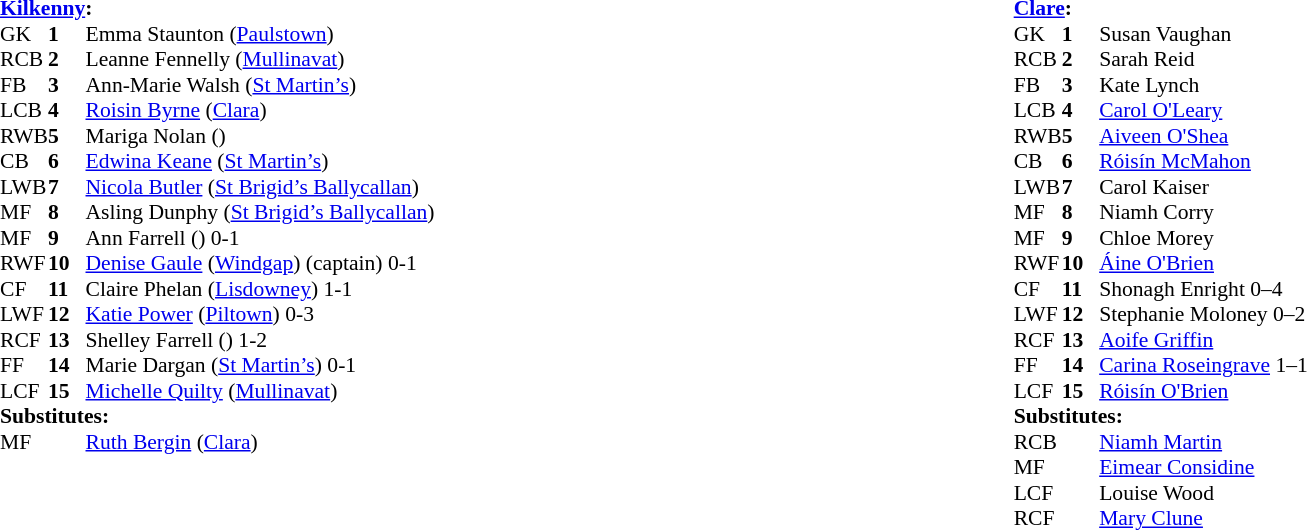<table width="100%">
<tr>
<td valign="top"></td>
<td valign="top" width="50%"><br><table style="font-size: 90%" cellspacing="0" cellpadding="0" align=center>
<tr>
<td colspan="4"><strong><a href='#'>Kilkenny</a>:</strong></td>
</tr>
<tr>
<th width="25"></th>
<th width="25"></th>
</tr>
<tr>
<td>GK</td>
<td><strong>1</strong></td>
<td>Emma Staunton (<a href='#'>Paulstown</a>)</td>
</tr>
<tr>
<td>RCB</td>
<td><strong>2</strong></td>
<td>Leanne Fennelly (<a href='#'>Mullinavat</a>)</td>
</tr>
<tr>
<td>FB</td>
<td><strong>3</strong></td>
<td>Ann-Marie Walsh (<a href='#'>St Martin’s</a>)</td>
</tr>
<tr>
<td>LCB</td>
<td><strong>4</strong></td>
<td><a href='#'>Roisin Byrne</a> (<a href='#'>Clara</a>)</td>
</tr>
<tr>
<td>RWB</td>
<td><strong>5</strong></td>
<td>Mariga Nolan ()</td>
</tr>
<tr>
<td>CB</td>
<td><strong>6</strong></td>
<td><a href='#'>Edwina Keane</a> (<a href='#'>St Martin’s</a>)</td>
</tr>
<tr>
<td>LWB</td>
<td><strong>7</strong></td>
<td><a href='#'>Nicola Butler</a> (<a href='#'>St Brigid’s Ballycallan</a>)</td>
</tr>
<tr>
<td>MF</td>
<td><strong>8</strong></td>
<td>Asling Dunphy (<a href='#'>St Brigid’s Ballycallan</a>)</td>
</tr>
<tr>
<td>MF</td>
<td><strong>9</strong></td>
<td>Ann Farrell () 0-1</td>
</tr>
<tr>
<td>RWF</td>
<td><strong>10</strong></td>
<td><a href='#'>Denise Gaule</a> (<a href='#'>Windgap</a>) (captain) 0-1</td>
</tr>
<tr>
<td>CF</td>
<td><strong>11</strong></td>
<td>Claire Phelan (<a href='#'>Lisdowney</a>) 1-1</td>
</tr>
<tr>
<td>LWF</td>
<td><strong>12</strong></td>
<td><a href='#'>Katie Power</a> (<a href='#'>Piltown</a>) 0-3</td>
</tr>
<tr>
<td>RCF</td>
<td><strong>13</strong></td>
<td>Shelley Farrell () 1-2</td>
</tr>
<tr>
<td>FF</td>
<td><strong>14</strong></td>
<td>Marie Dargan (<a href='#'>St Martin’s</a>) 0-1</td>
</tr>
<tr>
<td>LCF</td>
<td><strong>15</strong></td>
<td><a href='#'>Michelle Quilty</a> (<a href='#'>Mullinavat</a>)</td>
</tr>
<tr>
<td colspan=4><strong>Substitutes:</strong></td>
</tr>
<tr>
<td>MF</td>
<td></td>
<td><a href='#'>Ruth Bergin</a> (<a href='#'>Clara</a>) </td>
</tr>
<tr>
</tr>
</table>
</td>
<td valign="top" width="50%"><br><table style="font-size: 90%" cellspacing="0" cellpadding="0" align=center>
<tr>
<td colspan="4"><strong><a href='#'>Clare</a>:</strong></td>
</tr>
<tr>
<th width="25"></th>
<th width="25"></th>
</tr>
<tr>
<td>GK</td>
<td><strong>1</strong></td>
<td>Susan Vaughan</td>
</tr>
<tr>
<td>RCB</td>
<td><strong>2</strong></td>
<td>Sarah Reid</td>
</tr>
<tr>
<td>FB</td>
<td><strong>3</strong></td>
<td>Kate Lynch</td>
</tr>
<tr>
<td>LCB</td>
<td><strong>4</strong></td>
<td><a href='#'>Carol O'Leary</a></td>
</tr>
<tr>
<td>RWB</td>
<td><strong>5</strong></td>
<td><a href='#'>Aiveen O'Shea</a></td>
</tr>
<tr>
<td>CB</td>
<td><strong>6</strong></td>
<td><a href='#'>Róisín McMahon</a></td>
</tr>
<tr>
<td>LWB</td>
<td><strong>7</strong></td>
<td>Carol Kaiser</td>
</tr>
<tr>
<td>MF</td>
<td><strong>8</strong></td>
<td>Niamh Corry</td>
</tr>
<tr>
<td>MF</td>
<td><strong>9</strong></td>
<td>Chloe Morey</td>
</tr>
<tr>
<td>RWF</td>
<td><strong>10</strong></td>
<td><a href='#'>Áine O'Brien</a></td>
</tr>
<tr>
<td>CF</td>
<td><strong>11</strong></td>
<td>Shonagh Enright 0–4</td>
</tr>
<tr>
<td>LWF</td>
<td><strong>12</strong></td>
<td>Stephanie Moloney 0–2</td>
</tr>
<tr>
<td>RCF</td>
<td><strong>13</strong></td>
<td><a href='#'>Aoife Griffin</a></td>
</tr>
<tr>
<td>FF</td>
<td><strong>14</strong></td>
<td><a href='#'>Carina Roseingrave</a> 1–1</td>
</tr>
<tr>
<td>LCF</td>
<td><strong>15</strong></td>
<td><a href='#'>Róisín O'Brien</a></td>
</tr>
<tr>
<td colspan=4><strong>Substitutes:</strong></td>
</tr>
<tr>
<td>RCB</td>
<td></td>
<td><a href='#'>Niamh Martin</a> </td>
</tr>
<tr>
<td>MF</td>
<td></td>
<td><a href='#'>Eimear Considine</a> </td>
</tr>
<tr>
<td>LCF</td>
<td></td>
<td>Louise Wood </td>
</tr>
<tr>
<td>RCF</td>
<td></td>
<td><a href='#'>Mary Clune</a> </td>
</tr>
</table>
</td>
</tr>
</table>
